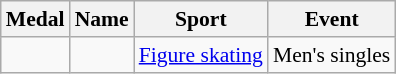<table class="wikitable sortable" style="font-size:90%">
<tr>
<th>Medal</th>
<th>Name</th>
<th>Sport</th>
<th>Event</th>
</tr>
<tr>
<td></td>
<td></td>
<td><a href='#'>Figure skating</a></td>
<td>Men's singles</td>
</tr>
</table>
